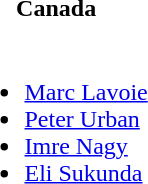<table>
<tr>
<th>Canada</th>
</tr>
<tr>
<td><br><ul><li><a href='#'>Marc Lavoie</a></li><li><a href='#'>Peter Urban</a></li><li><a href='#'>Imre Nagy</a></li><li><a href='#'>Eli Sukunda</a></li></ul></td>
</tr>
</table>
